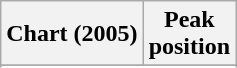<table class="wikitable sortable plainrowheaders" style="text-align:center">
<tr>
<th scope="col">Chart (2005)</th>
<th scope="col">Peak<br> position</th>
</tr>
<tr>
</tr>
<tr>
</tr>
</table>
